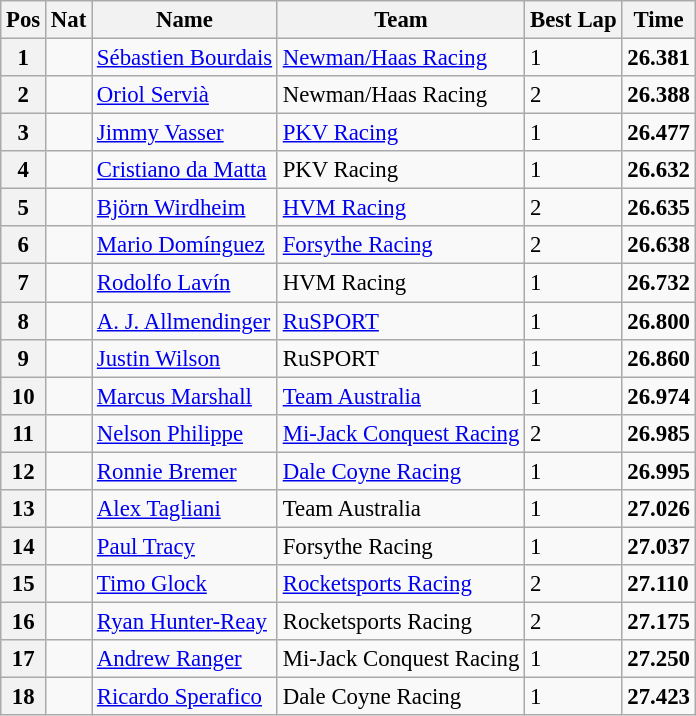<table class="wikitable" style="font-size: 95%;">
<tr>
<th>Pos</th>
<th>Nat</th>
<th>Name</th>
<th>Team</th>
<th>Best Lap</th>
<th>Time</th>
</tr>
<tr>
<th>1</th>
<td></td>
<td><a href='#'>Sébastien Bourdais</a></td>
<td><a href='#'>Newman/Haas Racing</a></td>
<td>1</td>
<td><strong>26.381</strong></td>
</tr>
<tr>
<th>2</th>
<td></td>
<td><a href='#'>Oriol Servià</a></td>
<td>Newman/Haas Racing</td>
<td>2</td>
<td><strong>26.388</strong></td>
</tr>
<tr>
<th>3</th>
<td></td>
<td><a href='#'>Jimmy Vasser</a></td>
<td><a href='#'>PKV Racing</a></td>
<td>1</td>
<td><strong>26.477</strong></td>
</tr>
<tr>
<th>4</th>
<td></td>
<td><a href='#'>Cristiano da Matta</a></td>
<td>PKV Racing</td>
<td>1</td>
<td><strong>26.632</strong></td>
</tr>
<tr>
<th>5</th>
<td></td>
<td><a href='#'>Björn Wirdheim</a></td>
<td><a href='#'>HVM Racing</a></td>
<td>2</td>
<td><strong>26.635</strong></td>
</tr>
<tr>
<th>6</th>
<td></td>
<td><a href='#'>Mario Domínguez</a></td>
<td><a href='#'>Forsythe Racing</a></td>
<td>2</td>
<td><strong>26.638</strong></td>
</tr>
<tr>
<th>7</th>
<td></td>
<td><a href='#'>Rodolfo Lavín</a></td>
<td>HVM Racing</td>
<td>1</td>
<td><strong>26.732</strong></td>
</tr>
<tr>
<th>8</th>
<td></td>
<td><a href='#'>A. J. Allmendinger</a></td>
<td><a href='#'>RuSPORT</a></td>
<td>1</td>
<td><strong>26.800</strong></td>
</tr>
<tr>
<th>9</th>
<td></td>
<td><a href='#'>Justin Wilson</a></td>
<td>RuSPORT</td>
<td>1</td>
<td><strong>26.860</strong></td>
</tr>
<tr>
<th>10</th>
<td></td>
<td><a href='#'>Marcus Marshall</a></td>
<td><a href='#'>Team Australia</a></td>
<td>1</td>
<td><strong>26.974</strong></td>
</tr>
<tr>
<th>11</th>
<td></td>
<td><a href='#'>Nelson Philippe</a></td>
<td><a href='#'>Mi-Jack Conquest Racing</a></td>
<td>2</td>
<td><strong>26.985</strong></td>
</tr>
<tr>
<th>12</th>
<td></td>
<td><a href='#'>Ronnie Bremer</a></td>
<td><a href='#'>Dale Coyne Racing</a></td>
<td>1</td>
<td><strong>26.995</strong></td>
</tr>
<tr>
<th>13</th>
<td></td>
<td><a href='#'>Alex Tagliani</a></td>
<td>Team Australia</td>
<td>1</td>
<td><strong>27.026</strong></td>
</tr>
<tr>
<th>14</th>
<td></td>
<td><a href='#'>Paul Tracy</a></td>
<td>Forsythe Racing</td>
<td>1</td>
<td><strong>27.037</strong></td>
</tr>
<tr>
<th>15</th>
<td></td>
<td><a href='#'>Timo Glock</a></td>
<td><a href='#'>Rocketsports Racing</a></td>
<td>2</td>
<td><strong>27.110</strong></td>
</tr>
<tr>
<th>16</th>
<td></td>
<td><a href='#'>Ryan Hunter-Reay</a></td>
<td>Rocketsports Racing</td>
<td>2</td>
<td><strong>27.175</strong></td>
</tr>
<tr>
<th>17</th>
<td></td>
<td><a href='#'>Andrew Ranger</a></td>
<td>Mi-Jack Conquest Racing</td>
<td>1</td>
<td><strong>27.250</strong></td>
</tr>
<tr>
<th>18</th>
<td></td>
<td><a href='#'>Ricardo Sperafico</a></td>
<td>Dale Coyne Racing</td>
<td>1</td>
<td><strong>27.423</strong></td>
</tr>
</table>
